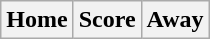<table class="wikitable">
<tr>
<th>Home</th>
<th>Score</th>
<th>Away<br>

























</th>
</tr>
</table>
